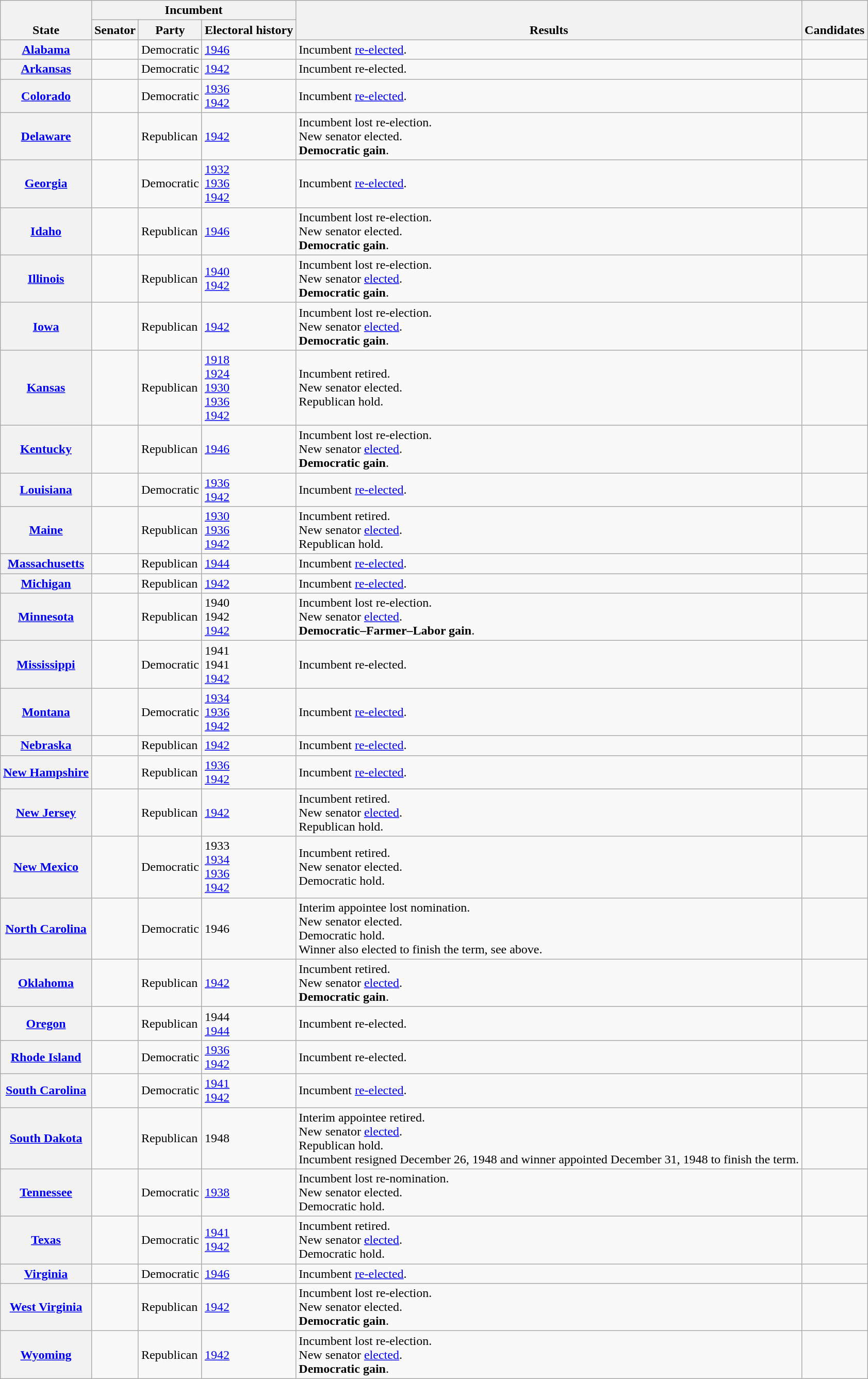<table class="wikitable sortable">
<tr valign=bottom>
<th rowspan=2>State</th>
<th colspan=3>Incumbent</th>
<th rowspan=2>Results</th>
<th rowspan=2>Candidates</th>
</tr>
<tr>
<th>Senator</th>
<th>Party</th>
<th>Electoral history</th>
</tr>
<tr>
<th><a href='#'>Alabama</a></th>
<td></td>
<td>Democratic</td>
<td><a href='#'>1946 </a></td>
<td>Incumbent <a href='#'>re-elected</a>.</td>
<td nowrap></td>
</tr>
<tr>
<th><a href='#'>Arkansas</a></th>
<td></td>
<td>Democratic</td>
<td><a href='#'>1942</a></td>
<td>Incumbent re-elected.</td>
<td nowrap></td>
</tr>
<tr>
<th><a href='#'>Colorado</a></th>
<td></td>
<td>Democratic</td>
<td><a href='#'>1936</a><br><a href='#'>1942</a></td>
<td>Incumbent <a href='#'>re-elected</a>.</td>
<td nowrap></td>
</tr>
<tr>
<th><a href='#'>Delaware</a></th>
<td></td>
<td>Republican</td>
<td><a href='#'>1942</a></td>
<td>Incumbent lost re-election.<br>New senator elected.<br><strong>Democratic gain</strong>.</td>
<td nowrap></td>
</tr>
<tr>
<th><a href='#'>Georgia</a></th>
<td></td>
<td>Democratic</td>
<td><a href='#'>1932 </a><br><a href='#'>1936</a><br><a href='#'>1942</a></td>
<td>Incumbent <a href='#'>re-elected</a>.</td>
<td nowrap></td>
</tr>
<tr>
<th><a href='#'>Idaho</a></th>
<td></td>
<td>Republican</td>
<td><a href='#'>1946 </a></td>
<td>Incumbent lost re-election.<br>New senator elected.<br><strong>Democratic gain</strong>.</td>
<td nowrap></td>
</tr>
<tr>
<th><a href='#'>Illinois</a></th>
<td></td>
<td>Republican</td>
<td><a href='#'>1940 </a><br><a href='#'>1942</a></td>
<td>Incumbent lost re-election.<br>New senator <a href='#'>elected</a>.<br><strong>Democratic gain</strong>.</td>
<td nowrap></td>
</tr>
<tr>
<th><a href='#'>Iowa</a></th>
<td></td>
<td>Republican</td>
<td><a href='#'>1942</a></td>
<td>Incumbent lost re-election.<br>New senator <a href='#'>elected</a>.<br><strong>Democratic gain</strong>.</td>
<td nowrap></td>
</tr>
<tr>
<th><a href='#'>Kansas</a></th>
<td></td>
<td>Republican</td>
<td><a href='#'>1918</a><br><a href='#'>1924</a><br><a href='#'>1930</a><br><a href='#'>1936</a><br><a href='#'>1942</a></td>
<td>Incumbent retired.<br>New senator elected.<br>Republican hold.</td>
<td nowrap></td>
</tr>
<tr>
<th><a href='#'>Kentucky</a></th>
<td></td>
<td>Republican</td>
<td><a href='#'>1946 </a></td>
<td>Incumbent lost re-election.<br>New senator <a href='#'>elected</a>.<br><strong>Democratic gain</strong>.</td>
<td nowrap></td>
</tr>
<tr>
<th><a href='#'>Louisiana</a></th>
<td></td>
<td>Democratic</td>
<td><a href='#'>1936</a><br><a href='#'>1942</a></td>
<td>Incumbent <a href='#'>re-elected</a>.</td>
<td nowrap></td>
</tr>
<tr>
<th><a href='#'>Maine</a></th>
<td></td>
<td>Republican</td>
<td><a href='#'>1930</a><br><a href='#'>1936</a><br><a href='#'>1942</a></td>
<td>Incumbent retired.<br>New senator <a href='#'>elected</a>.<br>Republican hold.</td>
<td nowrap></td>
</tr>
<tr>
<th><a href='#'>Massachusetts</a></th>
<td></td>
<td>Republican</td>
<td><a href='#'>1944 </a></td>
<td>Incumbent <a href='#'>re-elected</a>.</td>
<td nowrap></td>
</tr>
<tr>
<th><a href='#'>Michigan</a></th>
<td></td>
<td>Republican</td>
<td><a href='#'>1942</a></td>
<td>Incumbent <a href='#'>re-elected</a>.</td>
<td nowrap></td>
</tr>
<tr>
<th><a href='#'>Minnesota</a></th>
<td></td>
<td>Republican</td>
<td>1940 <br>1942 <br><a href='#'>1942</a></td>
<td>Incumbent lost re-election.<br>New senator <a href='#'>elected</a>.<br><strong>Democratic–Farmer–Labor gain</strong>.</td>
<td nowrap></td>
</tr>
<tr>
<th><a href='#'>Mississippi</a></th>
<td></td>
<td>Democratic</td>
<td>1941 <br>1941 <br><a href='#'>1942</a></td>
<td>Incumbent re-elected.</td>
<td nowrap></td>
</tr>
<tr>
<th><a href='#'>Montana</a></th>
<td></td>
<td>Democratic</td>
<td><a href='#'>1934 </a><br><a href='#'>1936</a><br><a href='#'>1942</a></td>
<td>Incumbent <a href='#'>re-elected</a>.</td>
<td nowrap></td>
</tr>
<tr>
<th><a href='#'>Nebraska</a></th>
<td></td>
<td>Republican</td>
<td><a href='#'>1942</a></td>
<td>Incumbent <a href='#'>re-elected</a>.</td>
<td nowrap></td>
</tr>
<tr>
<th><a href='#'>New Hampshire</a></th>
<td></td>
<td>Republican</td>
<td><a href='#'>1936</a><br><a href='#'>1942</a></td>
<td>Incumbent <a href='#'>re-elected</a>.</td>
<td nowrap></td>
</tr>
<tr>
<th><a href='#'>New Jersey</a></th>
<td></td>
<td>Republican</td>
<td><a href='#'>1942</a></td>
<td>Incumbent retired.<br>New senator <a href='#'>elected</a>.<br>Republican hold.</td>
<td nowrap></td>
</tr>
<tr>
<th><a href='#'>New Mexico</a></th>
<td></td>
<td>Democratic</td>
<td>1933 <br><a href='#'>1934 </a><br><a href='#'>1936</a><br><a href='#'>1942</a></td>
<td>Incumbent retired.<br>New senator elected.<br>Democratic hold.</td>
<td nowrap></td>
</tr>
<tr>
<th><a href='#'>North Carolina</a></th>
<td></td>
<td>Democratic</td>
<td>1946 </td>
<td>Interim appointee lost nomination.<br>New senator elected.<br>Democratic hold.<br>Winner also elected to finish the term, see above.</td>
<td nowrap></td>
</tr>
<tr>
<th><a href='#'>Oklahoma</a></th>
<td></td>
<td>Republican</td>
<td><a href='#'>1942</a></td>
<td>Incumbent retired.<br>New senator <a href='#'>elected</a>.<br><strong>Democratic gain</strong>.</td>
<td nowrap></td>
</tr>
<tr>
<th><a href='#'>Oregon</a></th>
<td></td>
<td>Republican</td>
<td>1944 <br><a href='#'>1944 </a></td>
<td>Incumbent re-elected.</td>
<td nowrap></td>
</tr>
<tr>
<th><a href='#'>Rhode Island</a></th>
<td></td>
<td>Democratic</td>
<td><a href='#'>1936</a><br><a href='#'>1942</a></td>
<td>Incumbent re-elected.</td>
<td nowrap></td>
</tr>
<tr>
<th><a href='#'>South Carolina</a></th>
<td></td>
<td>Democratic</td>
<td><a href='#'>1941 </a><br><a href='#'>1942</a></td>
<td>Incumbent <a href='#'>re-elected</a>.</td>
<td nowrap></td>
</tr>
<tr>
<th><a href='#'>South Dakota</a></th>
<td></td>
<td>Republican</td>
<td>1948 </td>
<td>Interim appointee retired.<br>New senator <a href='#'>elected</a>.<br>Republican hold.<br>Incumbent resigned December 26, 1948 and winner appointed December 31, 1948 to finish the term.</td>
<td nowrap></td>
</tr>
<tr>
<th><a href='#'>Tennessee</a></th>
<td></td>
<td>Democratic</td>
<td><a href='#'>1938 </a></td>
<td>Incumbent lost re-nomination.<br>New senator elected.<br>Democratic hold.</td>
<td nowrap></td>
</tr>
<tr>
<th><a href='#'>Texas</a></th>
<td></td>
<td>Democratic</td>
<td><a href='#'>1941 </a><br><a href='#'>1942</a></td>
<td>Incumbent retired.<br>New senator <a href='#'>elected</a>.<br>Democratic hold.</td>
<td nowrap></td>
</tr>
<tr>
<th><a href='#'>Virginia</a></th>
<td></td>
<td>Democratic</td>
<td><a href='#'>1946 </a></td>
<td>Incumbent <a href='#'>re-elected</a>.</td>
<td nowrap></td>
</tr>
<tr>
<th><a href='#'>West Virginia</a></th>
<td></td>
<td>Republican</td>
<td><a href='#'>1942</a></td>
<td>Incumbent lost re-election.<br>New senator elected.<br><strong>Democratic gain</strong>.</td>
<td nowrap></td>
</tr>
<tr>
<th><a href='#'>Wyoming</a></th>
<td></td>
<td>Republican</td>
<td><a href='#'>1942</a></td>
<td>Incumbent lost re-election.<br>New senator <a href='#'>elected</a>.<br><strong>Democratic gain</strong>.</td>
<td nowrap></td>
</tr>
</table>
